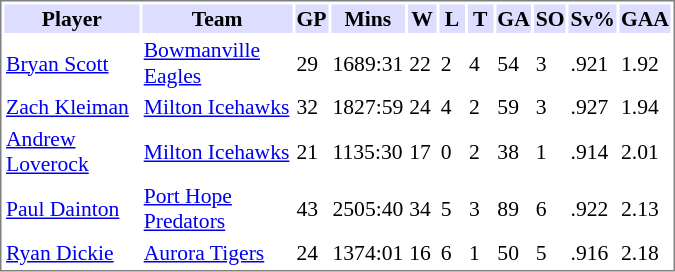<table cellpadding="0">
<tr align="left" style="vertical-align: top">
<td></td>
<td><br><table cellpadding="1" width="450px" style="font-size: 90%; border: 1px solid gray;">
<tr>
<th bgcolor="#DDDDFF" width="27.5%">Player</th>
<th bgcolor="#DDDDFF" width="27.5%">Team</th>
<th bgcolor="#DDDDFF" width="5%">GP</th>
<th bgcolor="#DDDDFF" width="5%">Mins</th>
<th bgcolor="#DDDDFF" width="5%">W</th>
<th bgcolor="#DDDDFF" width="5%">L</th>
<th bgcolor="#DDDDFF" width="5%">T</th>
<th bgcolor="#DDDDFF" width="5%">GA</th>
<th bgcolor="#DDDDFF" width="5%">SO</th>
<th bgcolor="#DDDDFF" width="5%">Sv%</th>
<th bgcolor="#DDDDFF" width="5%">GAA</th>
</tr>
<tr>
<td><a href='#'>Bryan Scott</a></td>
<td><a href='#'>Bowmanville Eagles</a></td>
<td>29</td>
<td>1689:31</td>
<td>22</td>
<td>2</td>
<td>4</td>
<td>54</td>
<td>3</td>
<td>.921</td>
<td>1.92</td>
</tr>
<tr>
<td><a href='#'>Zach Kleiman</a></td>
<td><a href='#'>Milton Icehawks</a></td>
<td>32</td>
<td>1827:59</td>
<td>24</td>
<td>4</td>
<td>2</td>
<td>59</td>
<td>3</td>
<td>.927</td>
<td>1.94</td>
</tr>
<tr>
<td><a href='#'>Andrew Loverock</a></td>
<td><a href='#'>Milton Icehawks</a></td>
<td>21</td>
<td>1135:30</td>
<td>17</td>
<td>0</td>
<td>2</td>
<td>38</td>
<td>1</td>
<td>.914</td>
<td>2.01</td>
</tr>
<tr>
<td><a href='#'>Paul Dainton</a></td>
<td><a href='#'>Port Hope Predators</a></td>
<td>43</td>
<td>2505:40</td>
<td>34</td>
<td>5</td>
<td>3</td>
<td>89</td>
<td>6</td>
<td>.922</td>
<td>2.13</td>
</tr>
<tr>
<td><a href='#'>Ryan Dickie</a></td>
<td><a href='#'>Aurora Tigers</a></td>
<td>24</td>
<td>1374:01</td>
<td>16</td>
<td>6</td>
<td>1</td>
<td>50</td>
<td>5</td>
<td>.916</td>
<td>2.18</td>
</tr>
</table>
</td>
</tr>
</table>
